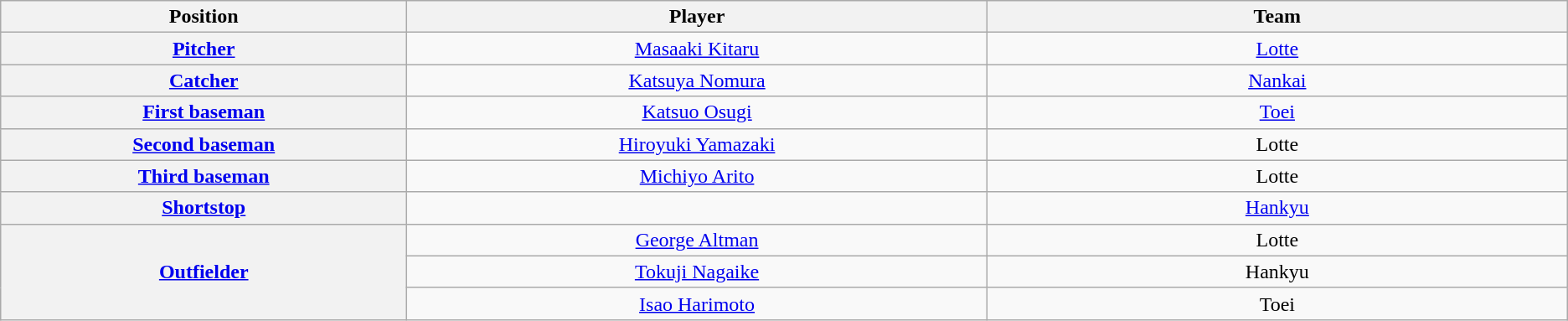<table class="wikitable" style="text-align:center;">
<tr>
<th scope="col" width="7%">Position</th>
<th scope="col" width="10%">Player</th>
<th scope="col" width="10%">Team</th>
</tr>
<tr>
<th scope="row" style="text-align:center;"><a href='#'>Pitcher</a></th>
<td><a href='#'>Masaaki Kitaru</a></td>
<td><a href='#'>Lotte</a></td>
</tr>
<tr>
<th scope="row" style="text-align:center;"><a href='#'>Catcher</a></th>
<td><a href='#'>Katsuya Nomura</a></td>
<td><a href='#'>Nankai</a></td>
</tr>
<tr>
<th scope="row" style="text-align:center;"><a href='#'>First baseman</a></th>
<td><a href='#'>Katsuo Osugi</a></td>
<td><a href='#'>Toei</a></td>
</tr>
<tr>
<th scope="row" style="text-align:center;"><a href='#'>Second baseman</a></th>
<td><a href='#'>Hiroyuki Yamazaki</a></td>
<td>Lotte</td>
</tr>
<tr>
<th scope="row" style="text-align:center;"><a href='#'>Third baseman</a></th>
<td><a href='#'>Michiyo Arito</a></td>
<td>Lotte</td>
</tr>
<tr>
<th scope="row" style="text-align:center;"><a href='#'>Shortstop</a></th>
<td></td>
<td><a href='#'>Hankyu</a></td>
</tr>
<tr>
<th scope="row" style="text-align:center;" rowspan=3><a href='#'>Outfielder</a></th>
<td><a href='#'>George Altman</a></td>
<td>Lotte</td>
</tr>
<tr>
<td><a href='#'>Tokuji Nagaike</a></td>
<td>Hankyu</td>
</tr>
<tr>
<td><a href='#'>Isao Harimoto</a></td>
<td>Toei</td>
</tr>
</table>
